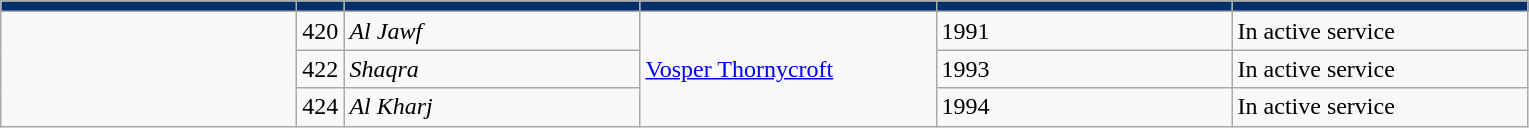<table class="wikitable">
<tr>
<th style="background:#002F6C" width="190"></th>
<th style="background:#002F6C"></th>
<th style="background:#002F6C" width="190"></th>
<th style="background:#002F6C" width="190"></th>
<th style="background:#002F6C" width="190"></th>
<th style="background:#002F6C" width="190"></th>
</tr>
<tr>
<td rowspan="3"></td>
<td>420</td>
<td><em>Al Jawf</em></td>
<td rowspan="3"><a href='#'>Vosper Thornycroft</a></td>
<td>1991</td>
<td>In active service</td>
</tr>
<tr>
<td>422</td>
<td><em>Shaqra</em></td>
<td>1993</td>
<td>In active service</td>
</tr>
<tr>
<td>424</td>
<td><em>Al Kharj</em></td>
<td>1994</td>
<td>In active service</td>
</tr>
</table>
